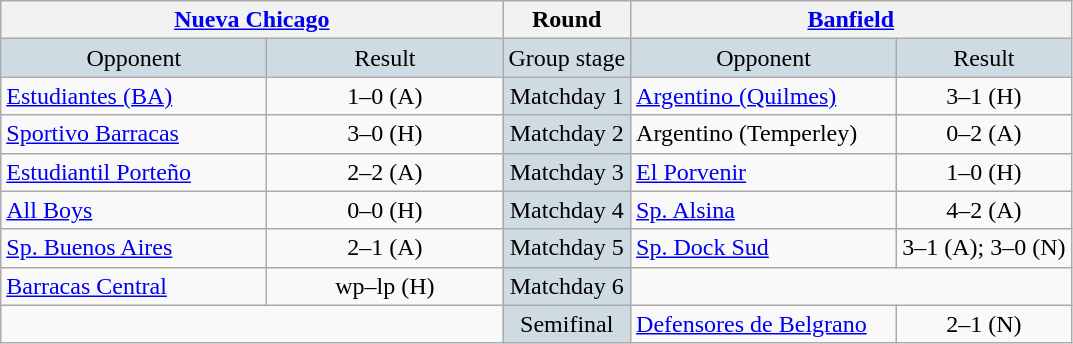<table class="wikitable" style="text-align:center;">
<tr>
<th colspan=3 width=200px><a href='#'>Nueva Chicago</a></th>
<th>Round</th>
<th colspan=3 width=200px><a href='#'>Banfield</a></th>
</tr>
<tr bgcolor= #CFDBE2>
<td width=170px>Opponent</td>
<td colspan=2 width=150px>Result</td>
<td>Group stage</td>
<td width=170px>Opponent</td>
<td colspan=2>Result</td>
</tr>
<tr>
<td align=left><a href='#'>Estudiantes (BA)</a></td>
<td colspan=2>1–0 (A)</td>
<td bgcolor= #CFDBE2>Matchday 1</td>
<td align=left><a href='#'>Argentino (Quilmes)</a></td>
<td colspan=2>3–1 (H)</td>
</tr>
<tr>
<td align=left><a href='#'>Sportivo Barracas</a></td>
<td colspan=2>3–0 (H)</td>
<td bgcolor= #CFDBE2>Matchday 2</td>
<td align=left>Argentino (Temperley)</td>
<td colspan=2>0–2 (A)</td>
</tr>
<tr>
<td align=left><a href='#'>Estudiantil Porteño</a></td>
<td colspan=2>2–2 (A)</td>
<td bgcolor= #CFDBE2>Matchday 3</td>
<td align=left><a href='#'>El Porvenir</a></td>
<td colspan=2>1–0 (H)</td>
</tr>
<tr>
<td align=left><a href='#'>All Boys</a></td>
<td colspan=2>0–0 (H)</td>
<td bgcolor= #CFDBE2>Matchday 4</td>
<td align=left><a href='#'>Sp. Alsina</a></td>
<td colspan=2>4–2 (A)</td>
</tr>
<tr>
<td align=left><a href='#'>Sp. Buenos Aires</a></td>
<td colspan=2>2–1 (A)</td>
<td bgcolor= #CFDBE2>Matchday 5</td>
<td align=left><a href='#'>Sp. Dock Sud</a></td>
<td colspan=2>3–1 (A); 3–0 (N) </td>
</tr>
<tr>
<td align=left><a href='#'>Barracas Central</a></td>
<td colspan=2>wp–lp (H)</td>
<td bgcolor= #CFDBE2>Matchday 6</td>
<td colspan=2></td>
</tr>
<tr>
<td colspan=3></td>
<td bgcolor= #CFDBE2>Semifinal</td>
<td align=left><a href='#'>Defensores de Belgrano</a></td>
<td colspan=2>2–1 (N)</td>
</tr>
</table>
